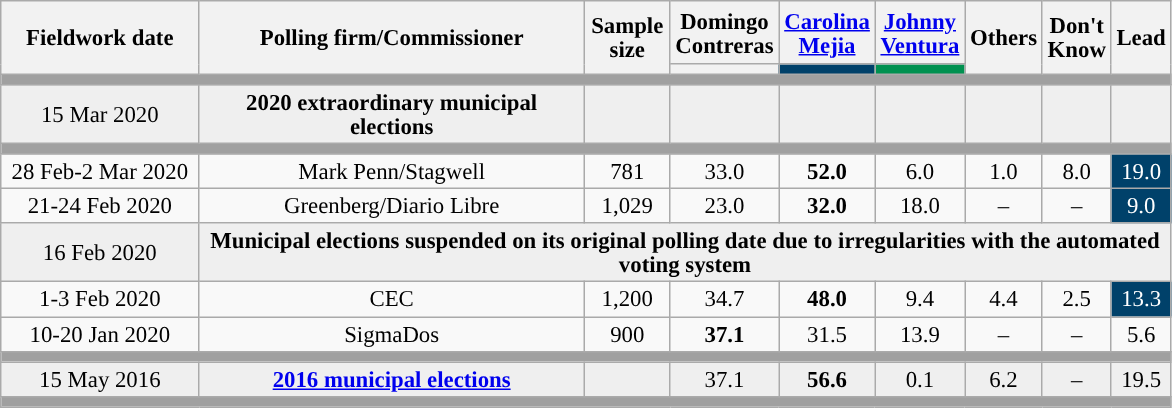<table class="wikitable collapsible" style="text-align:center; font-size:95%; line-height:16px;">
<tr style="height:42px;">
<th style="width:125px;" rowspan="2">Fieldwork date</th>
<th style="width:250px;" rowspan="2">Polling firm/Commissioner</th>
<th style="width:50px;" rowspan="2">Sample size</th>
<th style="width:35px;">Domingo Contreras<br></th>
<th style="width:35px;"><a href='#'>Carolina Mejia</a><br></th>
<th style="width:35px;"><a href='#'>Johnny Ventura</a><br></th>
<th style="width:35px;" rowspan="2">Others</th>
<th style="width:35px;" rowspan="2">Don't Know</th>
<th style="width:30px;" rowspan="2">Lead</th>
</tr>
<tr>
<th style="color:inherit;background:"></th>
<th style="color:inherit;background:#00416A;"></th>
<th style="color:inherit;background:#009150;"></th>
</tr>
<tr>
<td colspan="10" style="background:#A0A0A0"></td>
</tr>
<tr style="background:#EFEFEF;">
<td>15 Mar 2020</td>
<td><strong>2020 extraordinary municipal elections</strong></td>
<td></td>
<td></td>
<td></td>
<td></td>
<td></td>
<td></td>
<td></td>
</tr>
<tr>
<td colspan="10" style="background:#A0A0A0"></td>
</tr>
<tr>
<td>28 Feb-2 Mar 2020</td>
<td>Mark Penn/Stagwell</td>
<td>781</td>
<td>33.0</td>
<td><strong>52.0</strong></td>
<td>6.0</td>
<td>1.0</td>
<td>8.0</td>
<td style="background:#00416A; color:white;">19.0</td>
</tr>
<tr>
<td>21-24 Feb 2020</td>
<td>Greenberg/Diario Libre</td>
<td>1,029</td>
<td>23.0</td>
<td><strong>32.0</strong></td>
<td>18.0</td>
<td>–</td>
<td>–</td>
<td style="background:#00416A; color:white;">9.0</td>
</tr>
<tr style="background:#EFEFEF;">
<td>16 Feb 2020</td>
<td colspan="10"><strong>Municipal elections suspended on its original polling date due to irregularities with the automated voting system</strong></td>
</tr>
<tr>
<td>1-3 Feb 2020</td>
<td>CEC</td>
<td>1,200</td>
<td>34.7</td>
<td><strong>48.0</strong></td>
<td>9.4</td>
<td>4.4</td>
<td>2.5</td>
<td style="background:#00416A; color:white;">13.3</td>
</tr>
<tr>
<td>10-20 Jan 2020</td>
<td>SigmaDos</td>
<td>900</td>
<td><strong>37.1</strong></td>
<td>31.5</td>
<td>13.9</td>
<td>–</td>
<td>–</td>
<td style="background:">5.6</td>
</tr>
<tr>
<td colspan="18" style="background:#A0A0A0"></td>
</tr>
<tr style="background:#EFEFEF;">
<td>15 May 2016</td>
<td><strong><a href='#'>2016 municipal elections</a></strong></td>
<td></td>
<td>37.1</td>
<td><strong>56.6</strong></td>
<td>0.1</td>
<td>6.2</td>
<td>–</td>
<td style="background:">19.5</td>
</tr>
<tr>
<td colspan="18" style="background:#A0A0A0"></td>
</tr>
</table>
